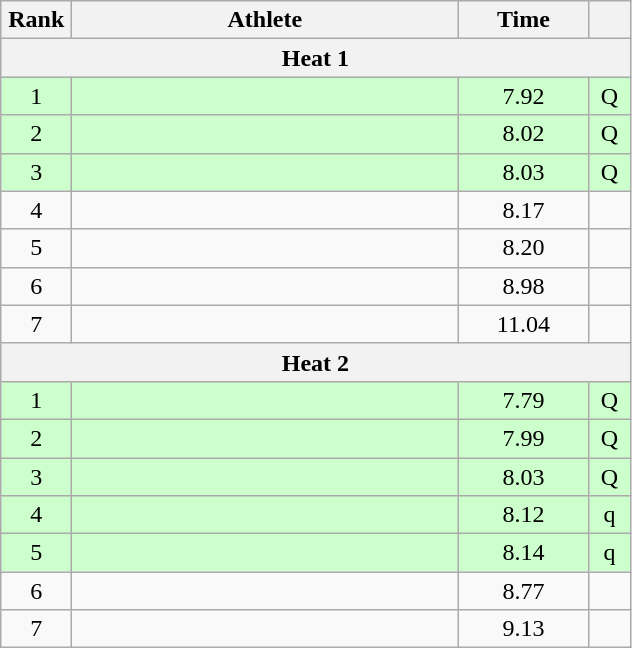<table class=wikitable style="text-align:center">
<tr>
<th width=40>Rank</th>
<th width=250>Athlete</th>
<th width=80>Time</th>
<th width=20></th>
</tr>
<tr>
<th colspan=4>Heat 1</th>
</tr>
<tr bgcolor="ccffcc">
<td>1</td>
<td align=left></td>
<td>7.92</td>
<td>Q</td>
</tr>
<tr bgcolor="ccffcc">
<td>2</td>
<td align=left></td>
<td>8.02</td>
<td>Q</td>
</tr>
<tr bgcolor="ccffcc">
<td>3</td>
<td align=left></td>
<td>8.03</td>
<td>Q</td>
</tr>
<tr>
<td>4</td>
<td align=left></td>
<td>8.17</td>
<td></td>
</tr>
<tr>
<td>5</td>
<td align=left></td>
<td>8.20</td>
<td></td>
</tr>
<tr>
<td>6</td>
<td align=left></td>
<td>8.98</td>
<td></td>
</tr>
<tr>
<td>7</td>
<td align=left></td>
<td>11.04</td>
<td></td>
</tr>
<tr>
<th colspan=4>Heat 2</th>
</tr>
<tr bgcolor="ccffcc">
<td>1</td>
<td align=left></td>
<td>7.79</td>
<td>Q</td>
</tr>
<tr bgcolor="ccffcc">
<td>2</td>
<td align=left></td>
<td>7.99</td>
<td>Q</td>
</tr>
<tr bgcolor="ccffcc">
<td>3</td>
<td align=left></td>
<td>8.03</td>
<td>Q</td>
</tr>
<tr bgcolor="ccffcc">
<td>4</td>
<td align=left></td>
<td>8.12</td>
<td>q</td>
</tr>
<tr bgcolor="ccffcc">
<td>5</td>
<td align=left></td>
<td>8.14</td>
<td>q</td>
</tr>
<tr>
<td>6</td>
<td align=left></td>
<td>8.77</td>
<td></td>
</tr>
<tr>
<td>7</td>
<td align=left></td>
<td>9.13</td>
<td></td>
</tr>
</table>
